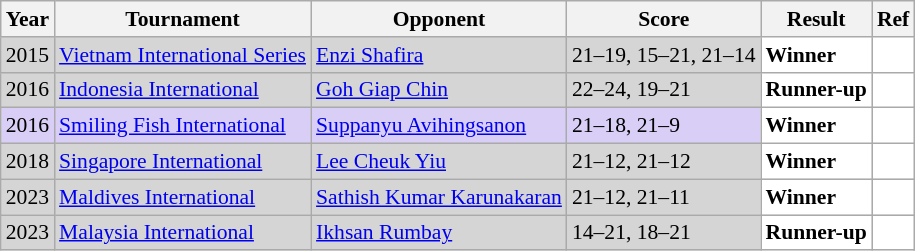<table class="sortable wikitable" style="font-size: 90%;">
<tr>
<th>Year</th>
<th>Tournament</th>
<th>Opponent</th>
<th>Score</th>
<th>Result</th>
<th>Ref</th>
</tr>
<tr style="background:#D5D5D5">
<td align="center">2015</td>
<td align="left"><a href='#'>Vietnam International Series</a></td>
<td align="left"> <a href='#'>Enzi Shafira</a></td>
<td align="left">21–19, 15–21, 21–14</td>
<td style="text-align:left; background:white"> <strong>Winner</strong></td>
<td style="text-align:center; background:white"></td>
</tr>
<tr style="background:#D5D5D5">
<td align="center">2016</td>
<td align="left"><a href='#'>Indonesia International</a></td>
<td align="left"> <a href='#'>Goh Giap Chin</a></td>
<td align="left">22–24, 19–21</td>
<td style="text-align:left; background:white"> <strong>Runner-up</strong></td>
<td style="text-align:center; background:white"></td>
</tr>
<tr style="background:#D8CEF6">
<td align="center">2016</td>
<td align="left"><a href='#'>Smiling Fish International</a></td>
<td align="left"> <a href='#'>Suppanyu Avihingsanon</a></td>
<td align="left">21–18, 21–9</td>
<td style="text-align:left; background:white"> <strong>Winner</strong></td>
<td style="text-align:center; background:white"></td>
</tr>
<tr style="background:#D5D5D5">
<td align="center">2018</td>
<td align="left"><a href='#'>Singapore International</a></td>
<td align="left"> <a href='#'>Lee Cheuk Yiu</a></td>
<td align="left">21–12, 21–12</td>
<td style="text-align:left; background:white"> <strong>Winner</strong></td>
<td style="text-align:center; background:white"></td>
</tr>
<tr style="background:#D5D5D5">
<td align="center">2023</td>
<td align="left"><a href='#'>Maldives International</a></td>
<td align="left"> <a href='#'>Sathish Kumar Karunakaran</a></td>
<td align="left">21–12, 21–11</td>
<td style="text-align:left; background:white"> <strong>Winner</strong></td>
<td style="text-align:center; background:white"></td>
</tr>
<tr style="background:#D5D5D5">
<td align="center">2023</td>
<td align="left"><a href='#'>Malaysia International</a></td>
<td align="left"> <a href='#'>Ikhsan Rumbay</a></td>
<td align="left">14–21, 18–21</td>
<td style="text-align:left; background:white"> <strong>Runner-up</strong></td>
<td style="text-align:center; background:white"></td>
</tr>
</table>
